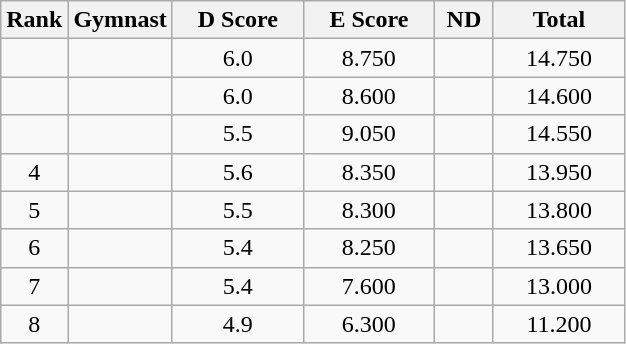<table class="wikitable" style="text-align:center">
<tr>
<th>Rank</th>
<th>Gymnast</th>
<th style="width:5em">D Score</th>
<th style="width:5em">E Score</th>
<th style="width:2em">ND</th>
<th style="width:5em">Total</th>
</tr>
<tr>
<td></td>
<td align=left></td>
<td>6.0</td>
<td>8.750</td>
<td></td>
<td>14.750</td>
</tr>
<tr>
<td></td>
<td align=left></td>
<td>6.0</td>
<td>8.600</td>
<td></td>
<td>14.600</td>
</tr>
<tr>
<td></td>
<td align=left></td>
<td>5.5</td>
<td>9.050</td>
<td></td>
<td>14.550</td>
</tr>
<tr>
<td>4</td>
<td align=left></td>
<td>5.6</td>
<td>8.350</td>
<td></td>
<td>13.950</td>
</tr>
<tr>
<td>5</td>
<td align=left></td>
<td>5.5</td>
<td>8.300</td>
<td></td>
<td>13.800</td>
</tr>
<tr>
<td>6</td>
<td align=left></td>
<td>5.4</td>
<td>8.250</td>
<td></td>
<td>13.650</td>
</tr>
<tr>
<td>7</td>
<td align=left></td>
<td>5.4</td>
<td>7.600</td>
<td></td>
<td>13.000</td>
</tr>
<tr>
<td>8</td>
<td align=left></td>
<td>4.9</td>
<td>6.300</td>
<td></td>
<td>11.200</td>
</tr>
</table>
